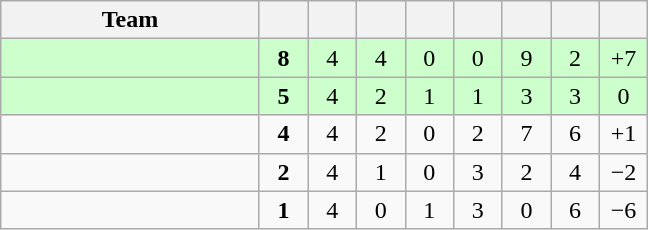<table class="wikitable" style="text-align: center;">
<tr>
<th style="width:165px;">Team</th>
<th width="25"></th>
<th width="25"></th>
<th width="25"></th>
<th width="25"></th>
<th width="25"></th>
<th width="25"></th>
<th width="25"></th>
<th width="25"></th>
</tr>
<tr style="background:#cfc;">
<td align="left"></td>
<td><strong>8</strong></td>
<td>4</td>
<td>4</td>
<td>0</td>
<td>0</td>
<td>9</td>
<td>2</td>
<td>+7</td>
</tr>
<tr style="background:#cfc;">
<td align="left"></td>
<td><strong>5</strong></td>
<td>4</td>
<td>2</td>
<td>1</td>
<td>1</td>
<td>3</td>
<td>3</td>
<td>0</td>
</tr>
<tr>
<td align="left"></td>
<td><strong>4</strong></td>
<td>4</td>
<td>2</td>
<td>0</td>
<td>2</td>
<td>7</td>
<td>6</td>
<td>+1</td>
</tr>
<tr>
<td align="left"></td>
<td><strong>2</strong></td>
<td>4</td>
<td>1</td>
<td>0</td>
<td>3</td>
<td>2</td>
<td>4</td>
<td>−2</td>
</tr>
<tr>
<td align="left"></td>
<td><strong>1</strong></td>
<td>4</td>
<td>0</td>
<td>1</td>
<td>3</td>
<td>0</td>
<td>6</td>
<td>−6</td>
</tr>
</table>
